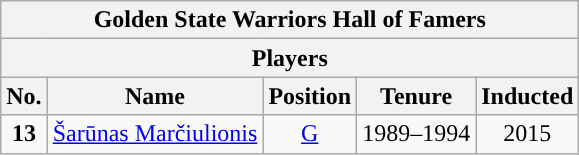<table class="wikitable" style="text-align:center">
<tr>
<th colspan="5">Golden State Warriors Hall of Famers</th>
</tr>
<tr>
<th colspan="5">Players</th>
</tr>
<tr>
<th>No.</th>
<th>Name</th>
<th>Position</th>
<th>Tenure</th>
<th>Inducted</th>
</tr>
<tr>
<td><strong>13</strong></td>
<td><a href='#'>Šarūnas Marčiulionis</a></td>
<td><a href='#'>G</a></td>
<td>1989–1994</td>
<td>2015</td>
</tr>
</table>
